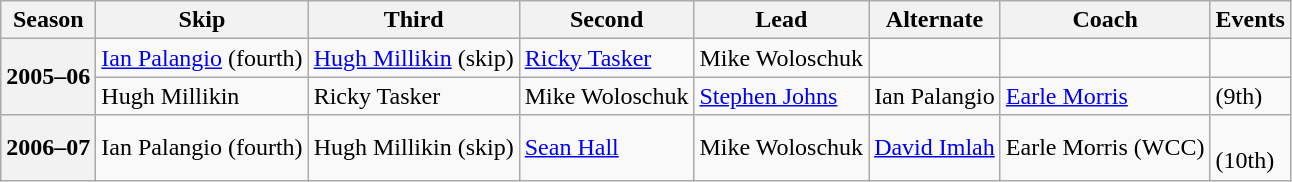<table class="wikitable">
<tr>
<th scope="col">Season</th>
<th scope="col">Skip</th>
<th scope="col">Third</th>
<th scope="col">Second</th>
<th scope="col">Lead</th>
<th scope="col">Alternate</th>
<th scope="col">Coach</th>
<th scope="col">Events</th>
</tr>
<tr>
<th scope="row" rowspan=2>2005–06</th>
<td><a href='#'>Ian Palangio</a> (fourth)</td>
<td><a href='#'>Hugh Millikin</a> (skip)</td>
<td><a href='#'>Ricky Tasker</a></td>
<td>Mike Woloschuk</td>
<td></td>
<td></td>
<td> </td>
</tr>
<tr>
<td>Hugh Millikin</td>
<td>Ricky Tasker</td>
<td>Mike Woloschuk</td>
<td><a href='#'>Stephen Johns</a></td>
<td>Ian Palangio</td>
<td><a href='#'>Earle Morris</a></td>
<td> (9th)</td>
</tr>
<tr>
<th scope="row">2006–07</th>
<td>Ian Palangio (fourth)</td>
<td>Hugh Millikin (skip)</td>
<td><a href='#'>Sean Hall</a></td>
<td>Mike Woloschuk</td>
<td><a href='#'>David Imlah</a></td>
<td>Earle Morris (WCC)</td>
<td> <br> (10th)</td>
</tr>
</table>
